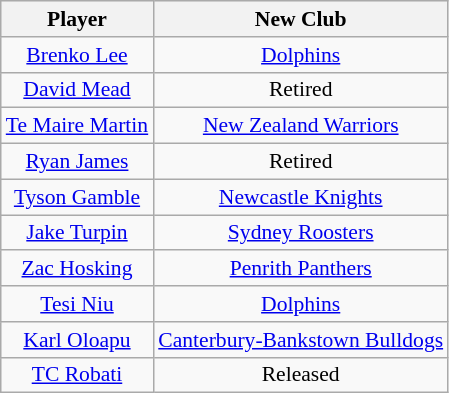<table class="wikitable sortable" style="text-align: center; font-size:90%">
<tr style="background:#efefef;">
<th>Player</th>
<th>New Club</th>
</tr>
<tr>
<td><a href='#'>Brenko Lee</a></td>
<td><a href='#'>Dolphins</a></td>
</tr>
<tr>
<td><a href='#'>David Mead</a></td>
<td>Retired</td>
</tr>
<tr>
<td><a href='#'>Te Maire Martin</a></td>
<td><a href='#'>New Zealand Warriors</a></td>
</tr>
<tr>
<td><a href='#'>Ryan James</a></td>
<td>Retired</td>
</tr>
<tr>
<td><a href='#'>Tyson Gamble</a></td>
<td><a href='#'>Newcastle Knights</a></td>
</tr>
<tr>
<td><a href='#'>Jake Turpin</a></td>
<td><a href='#'>Sydney Roosters</a></td>
</tr>
<tr>
<td><a href='#'>Zac Hosking</a></td>
<td><a href='#'>Penrith Panthers</a></td>
</tr>
<tr>
<td><a href='#'>Tesi Niu</a></td>
<td><a href='#'>Dolphins</a></td>
</tr>
<tr>
<td><a href='#'>Karl Oloapu</a></td>
<td><a href='#'>Canterbury-Bankstown Bulldogs</a></td>
</tr>
<tr>
<td><a href='#'>TC Robati</a></td>
<td>Released</td>
</tr>
</table>
